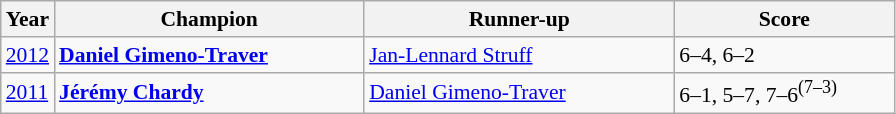<table class="wikitable" style="font-size:90%">
<tr>
<th>Year</th>
<th width="200">Champion</th>
<th width="200">Runner-up</th>
<th width="140">Score</th>
</tr>
<tr>
<td><a href='#'>2012</a></td>
<td> <strong><a href='#'>Daniel Gimeno-Traver</a></strong></td>
<td> <a href='#'>Jan-Lennard Struff</a></td>
<td>6–4, 6–2</td>
</tr>
<tr>
<td><a href='#'>2011</a></td>
<td> <strong><a href='#'>Jérémy Chardy</a></strong></td>
<td> <a href='#'>Daniel Gimeno-Traver</a></td>
<td>6–1, 5–7, 7–6<sup>(7–3)</sup></td>
</tr>
</table>
